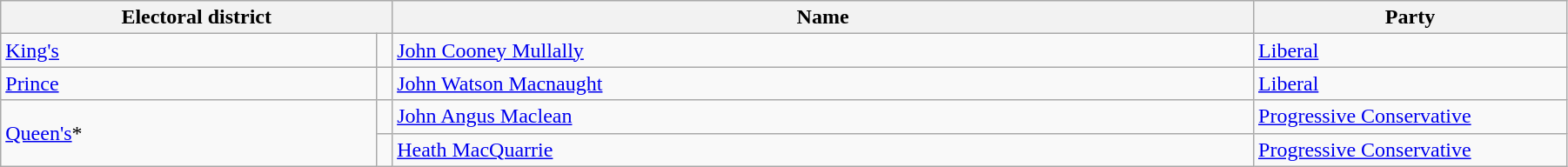<table class="wikitable" width=95%>
<tr>
<th colspan=2 width=25%>Electoral district</th>
<th>Name</th>
<th width=20%>Party</th>
</tr>
<tr>
<td width=24%><a href='#'>King's</a></td>
<td></td>
<td><a href='#'>John Cooney Mullally</a></td>
<td><a href='#'>Liberal</a></td>
</tr>
<tr>
<td><a href='#'>Prince</a></td>
<td></td>
<td><a href='#'>John Watson Macnaught</a></td>
<td><a href='#'>Liberal</a></td>
</tr>
<tr>
<td rowspan=2><a href='#'>Queen's</a>*</td>
<td></td>
<td><a href='#'>John Angus Maclean</a></td>
<td><a href='#'>Progressive Conservative</a></td>
</tr>
<tr>
<td></td>
<td><a href='#'>Heath MacQuarrie</a></td>
<td><a href='#'>Progressive Conservative</a></td>
</tr>
</table>
